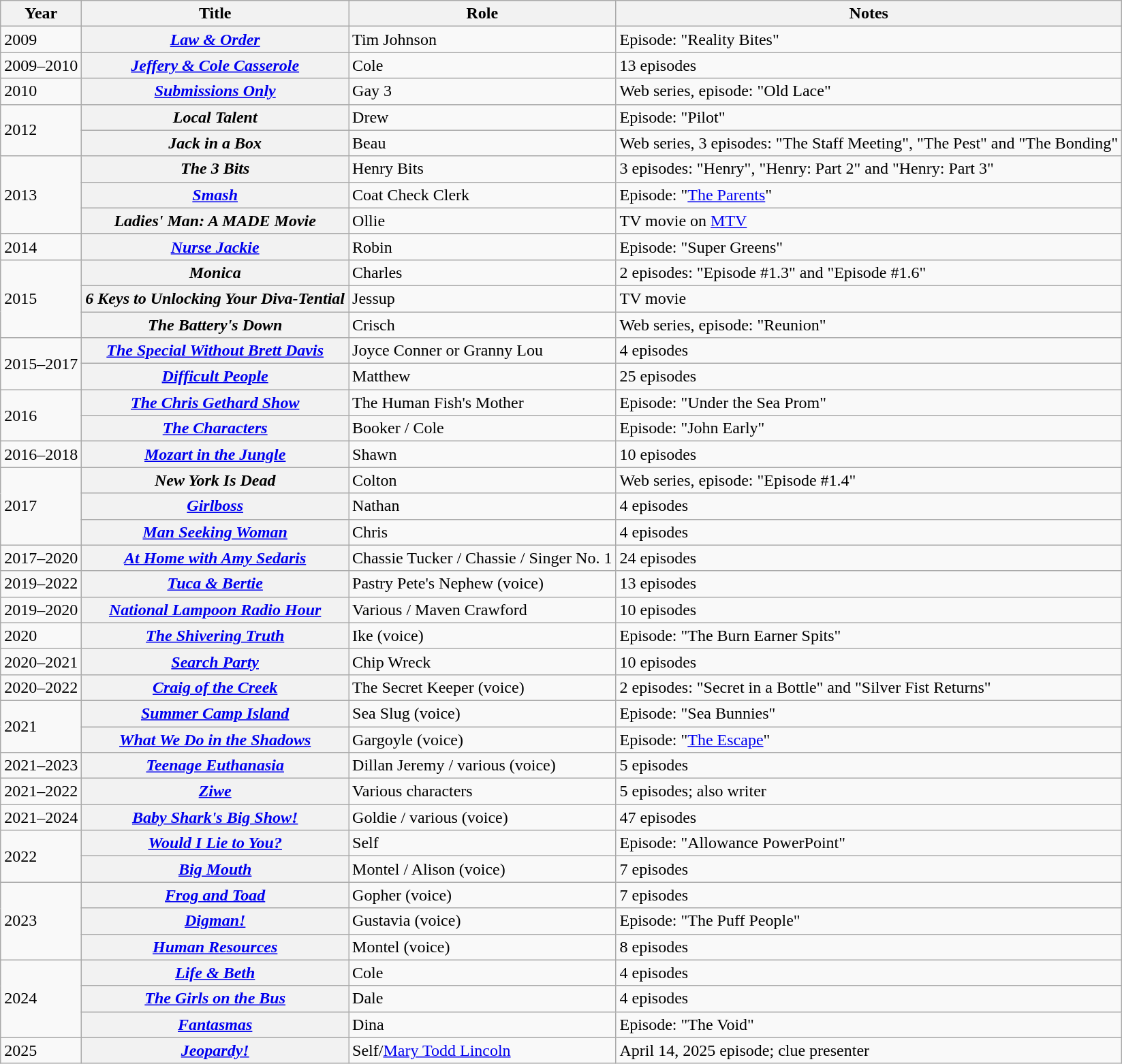<table class="wikitable plainrowheaders">
<tr>
<th scope="col">Year</th>
<th scope="col">Title</th>
<th scope="col">Role</th>
<th scope="col" class="unsortable">Notes</th>
</tr>
<tr>
<td>2009</td>
<th scope="row"><em><a href='#'>Law & Order</a></em></th>
<td>Tim Johnson</td>
<td>Episode: "Reality Bites"</td>
</tr>
<tr>
<td>2009–2010</td>
<th scope="row"><em><a href='#'>Jeffery & Cole Casserole</a></em></th>
<td>Cole</td>
<td>13 episodes</td>
</tr>
<tr>
<td>2010</td>
<th scope="row"><em><a href='#'>Submissions Only</a></em></th>
<td>Gay 3</td>
<td>Web series, episode: "Old Lace"</td>
</tr>
<tr>
<td rowspan="2">2012</td>
<th scope="row"><em>Local Talent</em></th>
<td>Drew</td>
<td>Episode: "Pilot"</td>
</tr>
<tr>
<th scope="row"><em>Jack in a Box</em></th>
<td>Beau</td>
<td>Web series, 3 episodes: "The Staff Meeting", "The Pest" and "The Bonding"</td>
</tr>
<tr>
<td rowspan="3">2013</td>
<th scope="row"><em>The 3 Bits</em></th>
<td>Henry Bits</td>
<td>3 episodes: "Henry", "Henry: Part 2" and "Henry: Part 3"</td>
</tr>
<tr>
<th scope="row"><em><a href='#'>Smash</a></em></th>
<td>Coat Check Clerk</td>
<td>Episode: "<a href='#'>The Parents</a>"</td>
</tr>
<tr>
<th scope="row"><em>Ladies' Man: A MADE Movie</em></th>
<td>Ollie</td>
<td>TV movie on <a href='#'>MTV</a></td>
</tr>
<tr>
<td>2014</td>
<th scope="row"><em><a href='#'>Nurse Jackie</a></em></th>
<td>Robin</td>
<td>Episode: "Super Greens"</td>
</tr>
<tr>
<td rowspan="3">2015</td>
<th scope="row"><em>Monica</em></th>
<td>Charles</td>
<td>2 episodes: "Episode #1.3" and "Episode #1.6"</td>
</tr>
<tr>
<th scope="row"><em>6 Keys to Unlocking Your Diva-Tential</em></th>
<td>Jessup</td>
<td>TV movie</td>
</tr>
<tr>
<th scope="row"><em>The Battery's Down</em></th>
<td>Crisch</td>
<td>Web series, episode: "Reunion"</td>
</tr>
<tr>
<td rowspan="2">2015–2017</td>
<th scope="row"><em><a href='#'>The Special Without Brett Davis</a></em></th>
<td>Joyce Conner or Granny Lou</td>
<td>4 episodes</td>
</tr>
<tr>
<th scope="row"><em><a href='#'>Difficult People</a></em></th>
<td>Matthew</td>
<td>25 episodes</td>
</tr>
<tr>
<td rowspan="2">2016</td>
<th scope="row"><em><a href='#'>The Chris Gethard Show</a></em></th>
<td>The Human Fish's Mother</td>
<td>Episode: "Under the Sea Prom"</td>
</tr>
<tr>
<th scope="row"><em><a href='#'>The Characters</a></em></th>
<td>Booker / Cole</td>
<td>Episode: "John Early"</td>
</tr>
<tr>
<td>2016–2018</td>
<th scope="row"><em><a href='#'>Mozart in the Jungle</a></em></th>
<td>Shawn</td>
<td>10 episodes</td>
</tr>
<tr>
<td rowspan="3">2017</td>
<th scope="row"><em>New York Is Dead</em></th>
<td>Colton</td>
<td>Web series, episode: "Episode #1.4"</td>
</tr>
<tr>
<th scope="row"><em><a href='#'>Girlboss</a></em></th>
<td>Nathan</td>
<td>4 episodes</td>
</tr>
<tr>
<th scope="row"><em><a href='#'>Man Seeking Woman</a></em></th>
<td>Chris</td>
<td>4 episodes</td>
</tr>
<tr>
<td>2017–2020</td>
<th scope="row"><em><a href='#'>At Home with Amy Sedaris</a></em></th>
<td>Chassie Tucker / Chassie / Singer No. 1</td>
<td>24 episodes</td>
</tr>
<tr>
<td>2019–2022</td>
<th scope="row"><em><a href='#'>Tuca & Bertie</a></em></th>
<td>Pastry Pete's Nephew (voice)</td>
<td>13 episodes</td>
</tr>
<tr>
<td>2019–2020</td>
<th scope="row"><em><a href='#'>National Lampoon Radio Hour</a></em></th>
<td>Various / Maven Crawford</td>
<td>10 episodes</td>
</tr>
<tr>
<td>2020</td>
<th scope="row"><em><a href='#'>The Shivering Truth</a></em></th>
<td>Ike (voice)</td>
<td>Episode: "The Burn Earner Spits"</td>
</tr>
<tr>
<td>2020–2021</td>
<th scope="row"><em><a href='#'>Search Party</a></em></th>
<td>Chip Wreck</td>
<td>10 episodes</td>
</tr>
<tr>
<td>2020–2022</td>
<th scope="row"><em><a href='#'>Craig of the Creek</a></em></th>
<td>The Secret Keeper (voice)</td>
<td>2 episodes: "Secret in a Bottle" and "Silver Fist Returns"</td>
</tr>
<tr>
<td rowspan="2">2021</td>
<th scope="row"><em><a href='#'>Summer Camp Island</a></em></th>
<td>Sea Slug (voice)</td>
<td>Episode: "Sea Bunnies"</td>
</tr>
<tr>
<th scope="row"><em><a href='#'>What We Do in the Shadows</a></em></th>
<td>Gargoyle (voice)</td>
<td>Episode: "<a href='#'>The Escape</a>"</td>
</tr>
<tr>
<td>2021–2023</td>
<th scope="row"><em><a href='#'>Teenage Euthanasia</a></em></th>
<td>Dillan Jeremy / various (voice)</td>
<td>5 episodes</td>
</tr>
<tr>
<td>2021–2022</td>
<th scope="row"><em><a href='#'>Ziwe</a></em></th>
<td>Various characters</td>
<td>5 episodes; also writer</td>
</tr>
<tr>
<td>2021–2024</td>
<th scope="row"><em><a href='#'>Baby Shark's Big Show!</a></em></th>
<td>Goldie / various (voice)</td>
<td>47 episodes</td>
</tr>
<tr>
<td rowspan="2">2022</td>
<th scope="row"><em><a href='#'>Would I Lie to You?</a></em></th>
<td>Self</td>
<td>Episode: "Allowance PowerPoint"</td>
</tr>
<tr>
<th scope="row"><em><a href='#'>Big Mouth</a></em></th>
<td>Montel / Alison (voice)</td>
<td>7 episodes</td>
</tr>
<tr>
<td rowspan="3">2023</td>
<th scope="row"><em><a href='#'>Frog and Toad</a></em></th>
<td>Gopher (voice)</td>
<td>7 episodes</td>
</tr>
<tr>
<th scope="row"><em><a href='#'>Digman!</a></em></th>
<td>Gustavia (voice)</td>
<td>Episode: "The Puff People"</td>
</tr>
<tr>
<th scope="row"><em><a href='#'>Human Resources</a></em></th>
<td>Montel (voice)</td>
<td>8 episodes</td>
</tr>
<tr>
<td rowspan="3">2024</td>
<th scope="row"><em><a href='#'>Life & Beth</a></em></th>
<td>Cole</td>
<td>4 episodes</td>
</tr>
<tr>
<th scope="row"><em><a href='#'>The Girls on the Bus</a></em></th>
<td>Dale</td>
<td>4 episodes</td>
</tr>
<tr>
<th scope="row"><em><a href='#'>Fantasmas</a></em></th>
<td>Dina</td>
<td>Episode: "The Void"</td>
</tr>
<tr>
<td rowspan="1">2025</td>
<th scope="row"><em><a href='#'>Jeopardy!</a></em></th>
<td>Self/<a href='#'>Mary Todd Lincoln</a></td>
<td>April 14, 2025 episode; clue presenter</td>
</tr>
</table>
